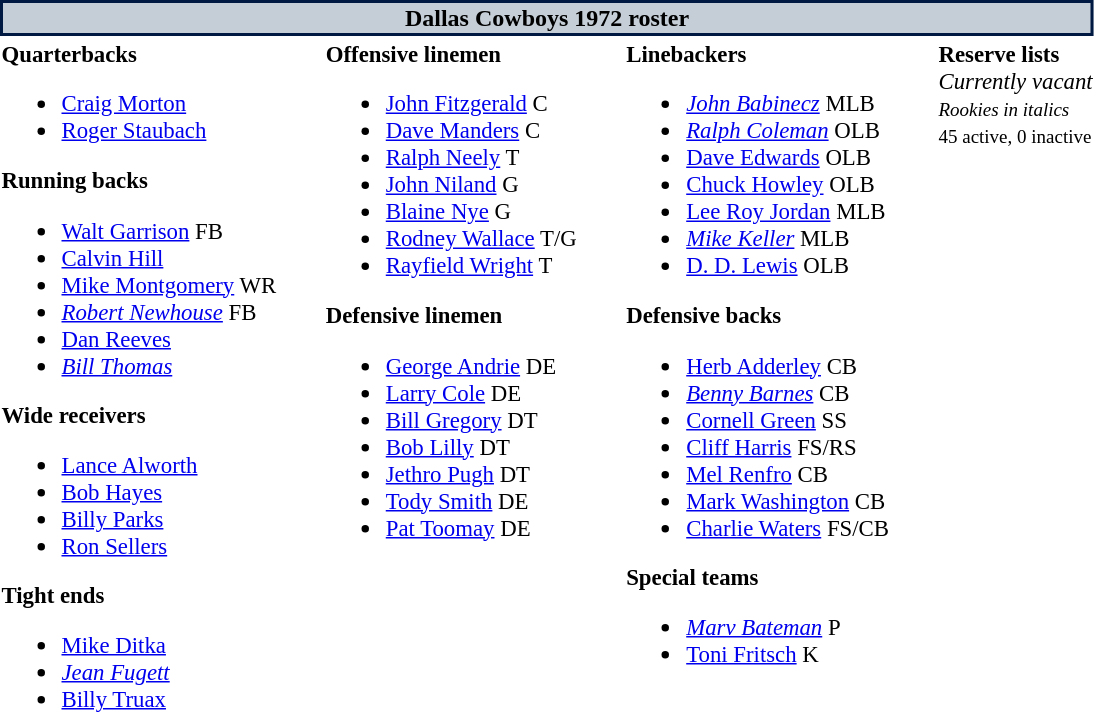<table class="toccolours" style="text-align: left;">
<tr>
<th colspan="7" style="background:#c5ced6; color:black; border: 2px solid #001942; text-align: center;">Dallas Cowboys 1972 roster</th>
</tr>
<tr>
<td style="font-size: 95%;" valign="top"><strong>Quarterbacks</strong><br><ul><li> <a href='#'>Craig Morton</a></li><li> <a href='#'>Roger Staubach</a></li></ul><strong>Running backs</strong><ul><li> <a href='#'>Walt Garrison</a> FB</li><li> <a href='#'>Calvin Hill</a></li><li> <a href='#'>Mike Montgomery</a> WR</li><li> <em><a href='#'>Robert Newhouse</a></em> FB</li><li> <a href='#'>Dan Reeves</a></li><li> <em><a href='#'>Bill Thomas</a></em></li></ul><strong>Wide receivers</strong><ul><li> <a href='#'>Lance Alworth</a></li><li> <a href='#'>Bob Hayes</a></li><li> <a href='#'>Billy Parks</a></li><li> <a href='#'>Ron Sellers</a></li></ul><strong>Tight ends</strong><ul><li> <a href='#'>Mike Ditka</a></li><li> <em><a href='#'>Jean Fugett</a></em></li><li> <a href='#'>Billy Truax</a></li></ul></td>
<td style="width: 25px;"></td>
<td style="font-size: 95%;" valign="top"><strong>Offensive linemen</strong><br><ul><li> <a href='#'>John Fitzgerald</a> C</li><li> <a href='#'>Dave Manders</a> C</li><li> <a href='#'>Ralph Neely</a> T</li><li> <a href='#'>John Niland</a> G</li><li> <a href='#'>Blaine Nye</a> G</li><li> <a href='#'>Rodney Wallace</a> T/G</li><li> <a href='#'>Rayfield Wright</a> T</li></ul><strong>Defensive linemen</strong><ul><li> <a href='#'>George Andrie</a> DE</li><li> <a href='#'>Larry Cole</a> DE</li><li> <a href='#'>Bill Gregory</a> DT</li><li> <a href='#'>Bob Lilly</a> DT</li><li> <a href='#'>Jethro Pugh</a> DT</li><li> <a href='#'>Tody Smith</a> DE</li><li> <a href='#'>Pat Toomay</a> DE</li></ul></td>
<td style="width: 25px;"></td>
<td style="font-size: 95%;" valign="top"><strong>Linebackers</strong><br><ul><li> <em><a href='#'>John Babinecz</a></em> MLB</li><li> <em><a href='#'>Ralph Coleman</a></em> OLB</li><li> <a href='#'>Dave Edwards</a> OLB</li><li> <a href='#'>Chuck Howley</a> OLB</li><li> <a href='#'>Lee Roy Jordan</a> MLB</li><li> <em><a href='#'>Mike Keller</a></em> MLB</li><li> <a href='#'>D. D. Lewis</a> OLB</li></ul><strong>Defensive backs</strong><ul><li> <a href='#'>Herb Adderley</a> CB</li><li> <em><a href='#'>Benny Barnes</a></em> CB</li><li> <a href='#'>Cornell Green</a> SS</li><li> <a href='#'>Cliff Harris</a> FS/RS</li><li> <a href='#'>Mel Renfro</a> CB</li><li> <a href='#'>Mark Washington</a> CB</li><li> <a href='#'>Charlie Waters</a> FS/CB</li></ul><strong>Special teams</strong><ul><li> <em><a href='#'>Marv Bateman</a></em> P</li><li> <a href='#'>Toni Fritsch</a> K</li></ul></td>
<td style="width: 25px;"></td>
<td style="font-size: 95%;" valign="top"><strong>Reserve lists</strong><br><em>Currently vacant</em><br><small><em>Rookies in italics</em></small><br>
<small>45 active, 0 inactive</small></td>
</tr>
<tr>
</tr>
</table>
